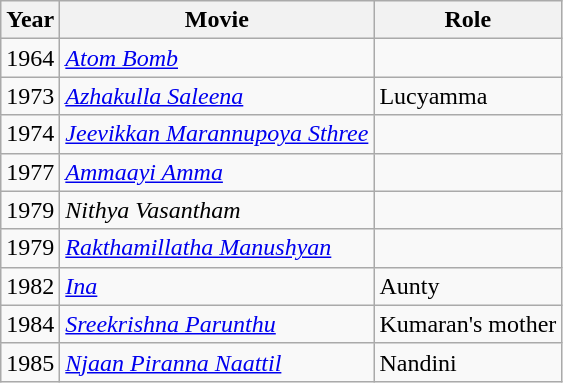<table class="wikitable sortable">
<tr>
<th>Year</th>
<th>Movie</th>
<th>Role</th>
</tr>
<tr>
<td>1964</td>
<td><em><a href='#'>Atom Bomb</a></em></td>
<td></td>
</tr>
<tr>
<td>1973</td>
<td><em><a href='#'>Azhakulla Saleena</a></em></td>
<td>Lucyamma</td>
</tr>
<tr>
<td>1974</td>
<td><em><a href='#'>Jeevikkan Marannupoya Sthree</a></em></td>
<td></td>
</tr>
<tr>
<td>1977</td>
<td><em><a href='#'>Ammaayi Amma</a></em></td>
<td></td>
</tr>
<tr>
<td>1979</td>
<td><em>Nithya Vasantham</em></td>
<td></td>
</tr>
<tr>
<td>1979</td>
<td><em><a href='#'>Rakthamillatha Manushyan</a></em></td>
<td></td>
</tr>
<tr>
<td>1982</td>
<td><em><a href='#'>Ina</a></em></td>
<td>Aunty</td>
</tr>
<tr>
<td>1984</td>
<td><em><a href='#'>Sreekrishna Parunthu</a></em></td>
<td>Kumaran's mother</td>
</tr>
<tr>
<td>1985</td>
<td><em><a href='#'>Njaan Piranna Naattil</a></em></td>
<td>Nandini</td>
</tr>
</table>
